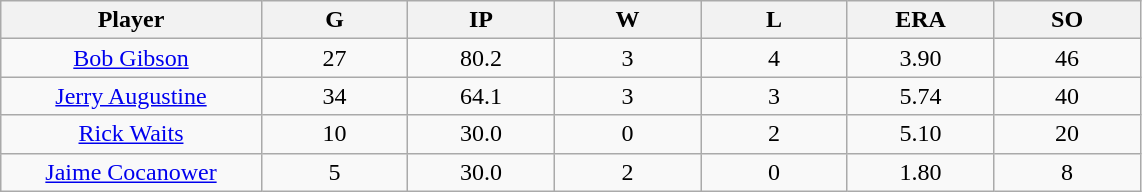<table class="wikitable sortable">
<tr>
<th bgcolor="#DDDDFF" width="16%">Player</th>
<th bgcolor="#DDDDFF" width="9%">G</th>
<th bgcolor="#DDDDFF" width="9%">IP</th>
<th bgcolor="#DDDDFF" width="9%">W</th>
<th bgcolor="#DDDDFF" width="9%">L</th>
<th bgcolor="#DDDDFF" width="9%">ERA</th>
<th bgcolor="#DDDDFF" width="9%">SO</th>
</tr>
<tr align="center">
<td><a href='#'>Bob Gibson</a></td>
<td>27</td>
<td>80.2</td>
<td>3</td>
<td>4</td>
<td>3.90</td>
<td>46</td>
</tr>
<tr align=center>
<td><a href='#'>Jerry Augustine</a></td>
<td>34</td>
<td>64.1</td>
<td>3</td>
<td>3</td>
<td>5.74</td>
<td>40</td>
</tr>
<tr align=center>
<td><a href='#'>Rick Waits</a></td>
<td>10</td>
<td>30.0</td>
<td>0</td>
<td>2</td>
<td>5.10</td>
<td>20</td>
</tr>
<tr align=center>
<td><a href='#'>Jaime Cocanower</a></td>
<td>5</td>
<td>30.0</td>
<td>2</td>
<td>0</td>
<td>1.80</td>
<td>8</td>
</tr>
</table>
